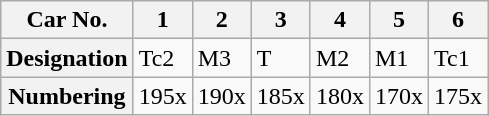<table class="wikitable">
<tr>
<th>Car No.</th>
<th>1</th>
<th>2</th>
<th>3</th>
<th>4</th>
<th>5</th>
<th>6</th>
</tr>
<tr>
<th>Designation</th>
<td>Tc2</td>
<td>M3</td>
<td>T</td>
<td>M2</td>
<td>M1</td>
<td>Tc1</td>
</tr>
<tr>
<th>Numbering</th>
<td>195x</td>
<td>190x</td>
<td>185x</td>
<td>180x</td>
<td>170x</td>
<td>175x</td>
</tr>
</table>
